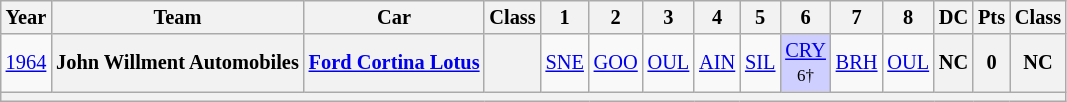<table class="wikitable" style="text-align:center; font-size:85%">
<tr>
<th>Year</th>
<th>Team</th>
<th>Car</th>
<th>Class</th>
<th>1</th>
<th>2</th>
<th>3</th>
<th>4</th>
<th>5</th>
<th>6</th>
<th>7</th>
<th>8</th>
<th>DC</th>
<th>Pts</th>
<th>Class</th>
</tr>
<tr>
<td><a href='#'>1964</a></td>
<th>John Willment Automobiles</th>
<th><a href='#'>Ford Cortina Lotus</a></th>
<th><span></span></th>
<td><a href='#'>SNE</a></td>
<td><a href='#'>GOO</a></td>
<td><a href='#'>OUL</a></td>
<td><a href='#'>AIN</a></td>
<td><a href='#'>SIL</a></td>
<td style="background:#CFCFFF;"><a href='#'>CRY</a><br><small>6†</small></td>
<td><a href='#'>BRH</a></td>
<td><a href='#'>OUL</a></td>
<th>NC</th>
<th>0</th>
<th>NC</th>
</tr>
<tr>
<th colspan="15"></th>
</tr>
</table>
